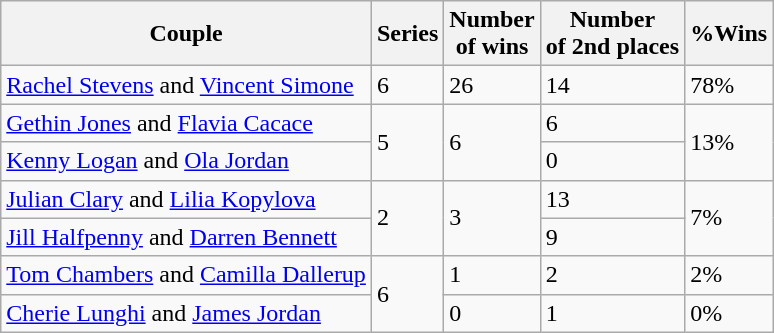<table class="wikitable sortable">
<tr>
<th>Couple</th>
<th>Series</th>
<th>Number<br>of wins</th>
<th>Number<br>of 2nd places</th>
<th>%Wins</th>
</tr>
<tr>
<td><a href='#'>Rachel Stevens</a> and <a href='#'>Vincent Simone</a></td>
<td>6</td>
<td>26</td>
<td>14</td>
<td>78%</td>
</tr>
<tr>
<td><a href='#'>Gethin Jones</a> and <a href='#'>Flavia Cacace</a></td>
<td rowspan="2">5</td>
<td rowspan="2">6</td>
<td>6</td>
<td rowspan="2">13%</td>
</tr>
<tr>
<td><a href='#'>Kenny Logan</a> and <a href='#'>Ola Jordan</a></td>
<td>0</td>
</tr>
<tr>
<td><a href='#'>Julian Clary</a> and <a href='#'>Lilia Kopylova</a></td>
<td rowspan="2">2</td>
<td rowspan="2">3</td>
<td>13</td>
<td rowspan="2">7%</td>
</tr>
<tr>
<td><a href='#'>Jill Halfpenny</a> and <a href='#'>Darren Bennett</a></td>
<td>9</td>
</tr>
<tr>
<td><a href='#'>Tom Chambers</a> and <a href='#'>Camilla Dallerup</a></td>
<td rowspan="2">6</td>
<td>1</td>
<td>2</td>
<td>2%</td>
</tr>
<tr>
<td><a href='#'>Cherie Lunghi</a> and <a href='#'>James Jordan</a></td>
<td>0</td>
<td>1</td>
<td>0%</td>
</tr>
</table>
